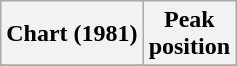<table class="wikitable sortable plainrowheaders">
<tr>
<th>Chart (1981)</th>
<th>Peak<br>position</th>
</tr>
<tr>
</tr>
</table>
